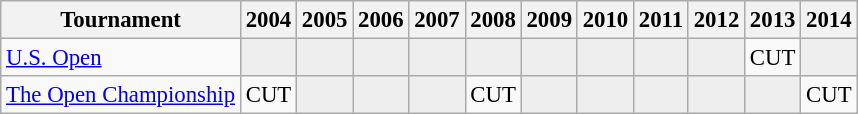<table class="wikitable" style="font-size:95%;text-align:center;">
<tr>
<th>Tournament</th>
<th>2004</th>
<th>2005</th>
<th>2006</th>
<th>2007</th>
<th>2008</th>
<th>2009</th>
<th>2010</th>
<th>2011</th>
<th>2012</th>
<th>2013</th>
<th>2014</th>
</tr>
<tr>
<td align=left><a href='#'>U.S. Open</a></td>
<td style="background:#eeeeee;"></td>
<td style="background:#eeeeee;"></td>
<td style="background:#eeeeee;"></td>
<td style="background:#eeeeee;"></td>
<td style="background:#eeeeee;"></td>
<td style="background:#eeeeee;"></td>
<td style="background:#eeeeee;"></td>
<td style="background:#eeeeee;"></td>
<td style="background:#eeeeee;"></td>
<td>CUT</td>
<td style="background:#eeeeee;"></td>
</tr>
<tr>
<td align=left><a href='#'>The Open Championship</a></td>
<td>CUT</td>
<td style="background:#eeeeee;"></td>
<td style="background:#eeeeee;"></td>
<td style="background:#eeeeee;"></td>
<td>CUT</td>
<td style="background:#eeeeee;"></td>
<td style="background:#eeeeee;"></td>
<td style="background:#eeeeee;"></td>
<td style="background:#eeeeee;"></td>
<td style="background:#eeeeee;"></td>
<td>CUT</td>
</tr>
</table>
